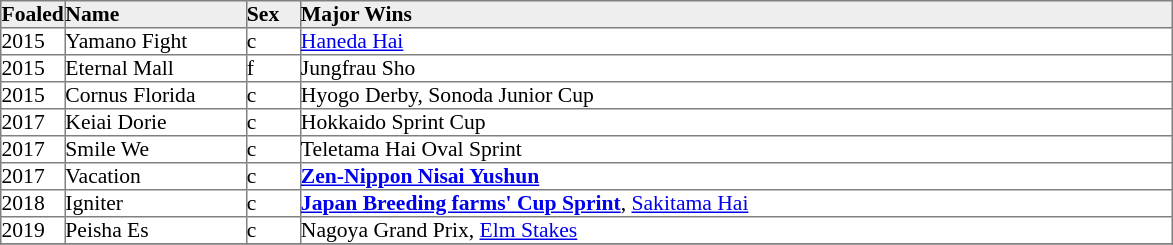<table border="1" cellpadding="0" style="border-collapse: collapse; font-size:90%">
<tr style="background:#eee;">
<td style="width:35px;"><strong>Foaled</strong></td>
<td style="width:120px;"><strong>Name</strong></td>
<td style="width:35px;"><strong>Sex</strong></td>
<td style="width:580px;"><strong>Major Wins</strong></td>
</tr>
<tr>
<td>2015</td>
<td>Yamano Fight</td>
<td>c</td>
<td><a href='#'>Haneda Hai</a></td>
</tr>
<tr>
<td>2015</td>
<td>Eternal Mall</td>
<td>f</td>
<td>Jungfrau Sho</td>
</tr>
<tr>
<td>2015</td>
<td>Cornus Florida</td>
<td>c</td>
<td>Hyogo Derby, Sonoda Junior Cup</td>
</tr>
<tr>
<td>2017</td>
<td>Keiai Dorie</td>
<td>c</td>
<td>Hokkaido Sprint Cup</td>
</tr>
<tr>
<td>2017</td>
<td>Smile We</td>
<td>c</td>
<td>Teletama Hai Oval Sprint</td>
</tr>
<tr>
<td>2017</td>
<td>Vacation</td>
<td>c</td>
<td><strong><a href='#'>Zen-Nippon Nisai Yushun</a></strong></td>
</tr>
<tr>
<td>2018</td>
<td>Igniter</td>
<td>c</td>
<td><strong><a href='#'>Japan Breeding farms' Cup Sprint</a></strong>, <a href='#'>Sakitama Hai</a></td>
</tr>
<tr>
<td>2019</td>
<td>Peisha Es</td>
<td>c</td>
<td>Nagoya Grand Prix, <a href='#'>Elm Stakes</a></td>
</tr>
<tr>
</tr>
</table>
